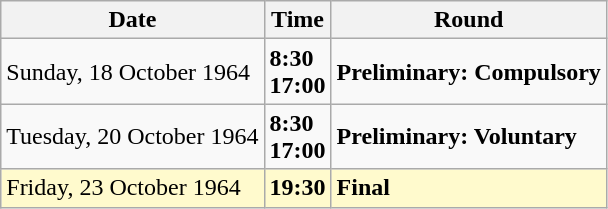<table class="wikitable">
<tr>
<th>Date</th>
<th>Time</th>
<th>Round</th>
</tr>
<tr>
<td>Sunday, 18 October 1964</td>
<td><strong>8:30</strong><br><strong>17:00</strong></td>
<td><strong>Preliminary: Compulsory</strong></td>
</tr>
<tr>
<td>Tuesday, 20 October 1964</td>
<td><strong>8:30</strong><br><strong>17:00</strong></td>
<td><strong>Preliminary: Voluntary</strong></td>
</tr>
<tr style=background:lemonchiffon>
<td>Friday, 23 October 1964</td>
<td><strong>19:30</strong></td>
<td><strong>Final</strong></td>
</tr>
</table>
